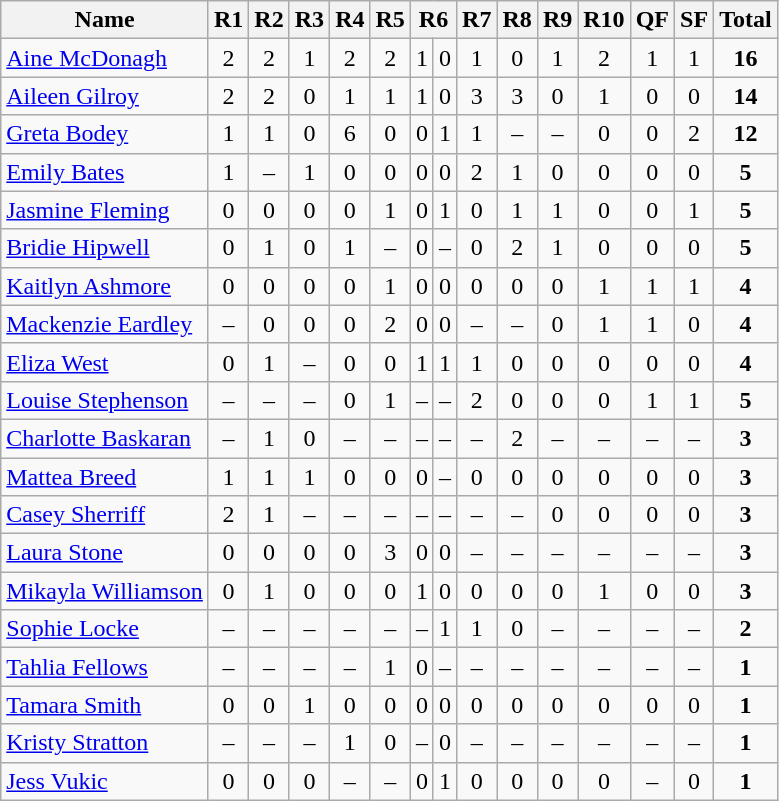<table class="wikitable sortable" style="text-align:center">
<tr>
<th>Name</th>
<th>R1</th>
<th>R2</th>
<th>R3</th>
<th>R4</th>
<th>R5</th>
<th colspan="2">R6</th>
<th>R7</th>
<th>R8</th>
<th>R9</th>
<th>R10</th>
<th>QF</th>
<th>SF</th>
<th>Total</th>
</tr>
<tr>
<td style="text-align:left"><a href='#'>Aine McDonagh</a></td>
<td>2</td>
<td>2</td>
<td>1</td>
<td>2</td>
<td>2</td>
<td>1</td>
<td>0</td>
<td>1</td>
<td>0</td>
<td>1</td>
<td>2</td>
<td>1</td>
<td>1</td>
<td><strong>16</strong></td>
</tr>
<tr>
<td style="text-align:left"><a href='#'>Aileen Gilroy</a></td>
<td>2</td>
<td>2</td>
<td>0</td>
<td>1</td>
<td>1</td>
<td>1</td>
<td>0</td>
<td>3</td>
<td>3</td>
<td>0</td>
<td>1</td>
<td>0</td>
<td>0</td>
<td><strong>14</strong></td>
</tr>
<tr>
<td style="text-align:left"><a href='#'>Greta Bodey</a></td>
<td>1</td>
<td>1</td>
<td>0</td>
<td>6</td>
<td>0</td>
<td>0</td>
<td>1</td>
<td>1</td>
<td>–</td>
<td>–</td>
<td>0</td>
<td>0</td>
<td>2</td>
<td><strong>12</strong></td>
</tr>
<tr>
<td style="text-align:left"><a href='#'>Emily Bates</a></td>
<td>1</td>
<td>–</td>
<td>1</td>
<td>0</td>
<td>0</td>
<td>0</td>
<td>0</td>
<td>2</td>
<td>1</td>
<td>0</td>
<td>0</td>
<td>0</td>
<td>0</td>
<td><strong>5</strong></td>
</tr>
<tr>
<td style="text-align:left"><a href='#'>Jasmine Fleming</a></td>
<td>0</td>
<td>0</td>
<td>0</td>
<td>0</td>
<td>1</td>
<td>0</td>
<td>1</td>
<td>0</td>
<td>1</td>
<td>1</td>
<td>0</td>
<td>0</td>
<td>1</td>
<td><strong>5</strong></td>
</tr>
<tr>
<td style="text-align:left"><a href='#'>Bridie Hipwell</a></td>
<td>0</td>
<td>1</td>
<td>0</td>
<td>1</td>
<td>–</td>
<td>0</td>
<td>–</td>
<td>0</td>
<td>2</td>
<td>1</td>
<td>0</td>
<td>0</td>
<td>0</td>
<td><strong>5</strong></td>
</tr>
<tr>
<td style="text-align:left"><a href='#'>Kaitlyn Ashmore</a></td>
<td>0</td>
<td>0</td>
<td>0</td>
<td>0</td>
<td>1</td>
<td>0</td>
<td>0</td>
<td>0</td>
<td>0</td>
<td>0</td>
<td>1</td>
<td>1</td>
<td>1</td>
<td><strong>4</strong></td>
</tr>
<tr>
<td style="text-align:left"><a href='#'>Mackenzie Eardley</a></td>
<td>–</td>
<td>0</td>
<td>0</td>
<td>0</td>
<td>2</td>
<td>0</td>
<td>0</td>
<td>–</td>
<td>–</td>
<td>0</td>
<td>1</td>
<td>1</td>
<td>0</td>
<td><strong>4</strong></td>
</tr>
<tr>
<td style="text-align:left"><a href='#'>Eliza West</a></td>
<td>0</td>
<td>1</td>
<td>–</td>
<td>0</td>
<td>0</td>
<td>1</td>
<td>1</td>
<td>1</td>
<td>0</td>
<td>0</td>
<td>0</td>
<td>0</td>
<td>0</td>
<td><strong>4</strong></td>
</tr>
<tr>
<td style="text-align:left"><a href='#'>Louise Stephenson</a></td>
<td>–</td>
<td>–</td>
<td>–</td>
<td>0</td>
<td>1</td>
<td>–</td>
<td>–</td>
<td>2</td>
<td>0</td>
<td>0</td>
<td>0</td>
<td>1</td>
<td>1</td>
<td><strong>5</strong></td>
</tr>
<tr>
<td style="text-align:left"><a href='#'>Charlotte Baskaran</a></td>
<td>–</td>
<td>1</td>
<td>0</td>
<td>–</td>
<td>–</td>
<td>–</td>
<td>–</td>
<td>–</td>
<td>2</td>
<td>–</td>
<td>–</td>
<td>–</td>
<td>–</td>
<td><strong>3</strong></td>
</tr>
<tr>
<td style="text-align:left"><a href='#'>Mattea Breed</a></td>
<td>1</td>
<td>1</td>
<td>1</td>
<td>0</td>
<td>0</td>
<td>0</td>
<td>–</td>
<td>0</td>
<td>0</td>
<td>0</td>
<td>0</td>
<td>0</td>
<td>0</td>
<td><strong>3</strong></td>
</tr>
<tr>
<td style="text-align:left"><a href='#'>Casey Sherriff</a></td>
<td>2</td>
<td>1</td>
<td>–</td>
<td>–</td>
<td>–</td>
<td>–</td>
<td>–</td>
<td>–</td>
<td>–</td>
<td>0</td>
<td>0</td>
<td>0</td>
<td>0</td>
<td><strong>3</strong></td>
</tr>
<tr>
<td style="text-align:left"><a href='#'>Laura Stone</a></td>
<td>0</td>
<td>0</td>
<td>0</td>
<td>0</td>
<td>3</td>
<td>0</td>
<td>0</td>
<td>–</td>
<td>–</td>
<td>–</td>
<td>–</td>
<td>–</td>
<td>–</td>
<td><strong>3</strong></td>
</tr>
<tr>
<td style="text-align:left"><a href='#'>Mikayla Williamson</a></td>
<td>0</td>
<td>1</td>
<td>0</td>
<td>0</td>
<td>0</td>
<td>1</td>
<td>0</td>
<td>0</td>
<td>0</td>
<td>0</td>
<td>1</td>
<td>0</td>
<td>0</td>
<td><strong>3</strong></td>
</tr>
<tr>
<td style="text-align:left"><a href='#'>Sophie Locke</a></td>
<td>–</td>
<td>–</td>
<td>–</td>
<td>–</td>
<td>–</td>
<td>–</td>
<td>1</td>
<td>1</td>
<td>0</td>
<td>–</td>
<td>–</td>
<td>–</td>
<td>–</td>
<td><strong>2</strong></td>
</tr>
<tr>
<td style="text-align:left"><a href='#'>Tahlia Fellows</a></td>
<td>–</td>
<td>–</td>
<td>–</td>
<td>–</td>
<td>1</td>
<td>0</td>
<td>–</td>
<td>–</td>
<td>–</td>
<td>–</td>
<td>–</td>
<td>–</td>
<td>–</td>
<td><strong>1</strong></td>
</tr>
<tr>
<td style="text-align:left"><a href='#'>Tamara Smith</a></td>
<td>0</td>
<td>0</td>
<td>1</td>
<td>0</td>
<td>0</td>
<td>0</td>
<td>0</td>
<td>0</td>
<td>0</td>
<td>0</td>
<td>0</td>
<td>0</td>
<td>0</td>
<td><strong>1</strong></td>
</tr>
<tr>
<td style="text-align:left"><a href='#'>Kristy Stratton</a></td>
<td>–</td>
<td>–</td>
<td>–</td>
<td>1</td>
<td>0</td>
<td>–</td>
<td>0</td>
<td>–</td>
<td>–</td>
<td>–</td>
<td>–</td>
<td>–</td>
<td>–</td>
<td><strong>1</strong></td>
</tr>
<tr>
<td style="text-align:left"><a href='#'>Jess Vukic</a></td>
<td>0</td>
<td>0</td>
<td>0</td>
<td>–</td>
<td>–</td>
<td>0</td>
<td>1</td>
<td>0</td>
<td>0</td>
<td>0</td>
<td>0</td>
<td>–</td>
<td>0</td>
<td><strong>1</strong></td>
</tr>
</table>
